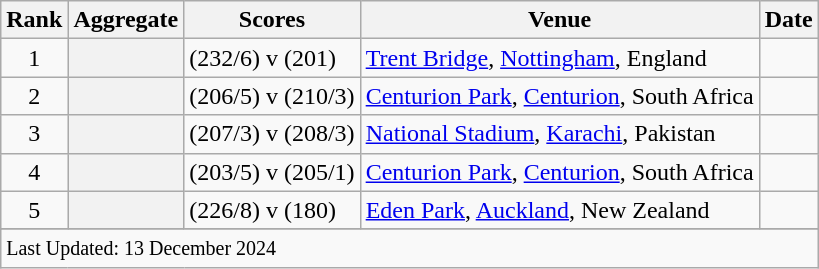<table class="wikitable plainrowheaders sortable">
<tr>
<th scope=col>Rank</th>
<th scope=col>Aggregate</th>
<th scope=col>Scores</th>
<th scope=col>Venue</th>
<th scope=col>Date</th>
</tr>
<tr>
<td align=center>1</td>
<th scope=row style=text-align:center;></th>
<td> (232/6) v  (201)</td>
<td><a href='#'>Trent Bridge</a>, <a href='#'>Nottingham</a>, England</td>
<td></td>
</tr>
<tr>
<td align=center>2</td>
<th scope=row style=text-align:center;></th>
<td> (206/5) v  (210/3)</td>
<td><a href='#'>Centurion Park</a>, <a href='#'>Centurion</a>, South Africa</td>
<td></td>
</tr>
<tr>
<td align=center>3</td>
<th scope=row style=text-align:center;></th>
<td> (207/3) v  (208/3)</td>
<td><a href='#'>National Stadium</a>, <a href='#'>Karachi</a>, Pakistan</td>
<td></td>
</tr>
<tr>
<td align=center>4</td>
<th scope=row style=text-align:center;></th>
<td> (203/5) v  (205/1)</td>
<td><a href='#'>Centurion Park</a>, <a href='#'>Centurion</a>, South Africa</td>
<td></td>
</tr>
<tr>
<td align="center">5</td>
<th scope="row" style="text-align:center;"></th>
<td> (226/8) v  (180)</td>
<td><a href='#'>Eden Park</a>, <a href='#'>Auckland</a>, New Zealand</td>
<td></td>
</tr>
<tr>
</tr>
<tr class=sortbottom>
<td colspan=5><small>Last Updated: 13 December 2024</small></td>
</tr>
</table>
